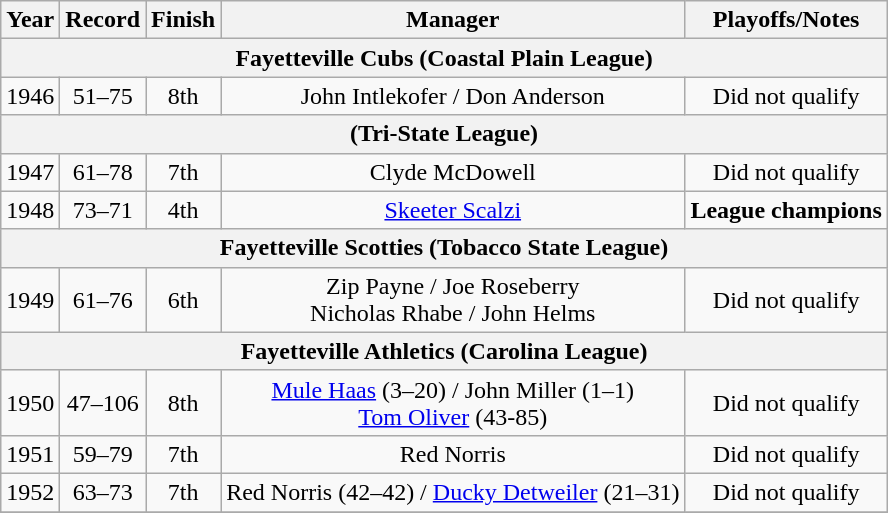<table class="wikitable" style="text-align:center">
<tr>
<th>Year</th>
<th>Record</th>
<th>Finish</th>
<th>Manager</th>
<th>Playoffs/Notes</th>
</tr>
<tr>
<th colspan="9">Fayetteville Cubs (Coastal Plain League)</th>
</tr>
<tr>
<td>1946</td>
<td>51–75</td>
<td>8th</td>
<td>John Intlekofer / Don Anderson</td>
<td>Did not qualify</td>
</tr>
<tr>
<th colspan="9">(Tri-State League)</th>
</tr>
<tr>
<td>1947</td>
<td>61–78</td>
<td>7th</td>
<td>Clyde McDowell</td>
<td>Did not qualify</td>
</tr>
<tr align=center>
<td>1948</td>
<td>73–71</td>
<td>4th</td>
<td><a href='#'>Skeeter Scalzi</a></td>
<td><strong>League champions</strong></td>
</tr>
<tr>
<th colspan="9">Fayetteville Scotties (Tobacco State League)</th>
</tr>
<tr>
<td>1949</td>
<td>61–76</td>
<td>6th</td>
<td>Zip Payne / Joe Roseberry <br> Nicholas Rhabe / John Helms</td>
<td>Did not qualify</td>
</tr>
<tr>
<th colspan="9">Fayetteville Athletics (Carolina League)</th>
</tr>
<tr>
<td>1950</td>
<td>47–106</td>
<td>8th</td>
<td><a href='#'>Mule Haas</a> (3–20) / John Miller (1–1) <br> <a href='#'>Tom Oliver</a> (43-85)</td>
<td>Did not qualify</td>
</tr>
<tr align=center>
<td>1951</td>
<td>59–79</td>
<td>7th</td>
<td>Red Norris</td>
<td>Did not qualify</td>
</tr>
<tr align=center>
<td>1952</td>
<td>63–73</td>
<td>7th</td>
<td>Red Norris (42–42) / <a href='#'>Ducky Detweiler</a> (21–31)</td>
<td>Did not qualify</td>
</tr>
<tr align=center>
</tr>
</table>
